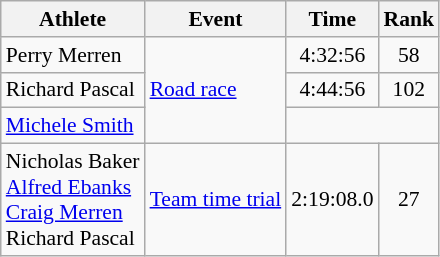<table class="wikitable" style="font-size:90%">
<tr>
<th>Athlete</th>
<th>Event</th>
<th>Time</th>
<th>Rank</th>
</tr>
<tr align=center>
<td align=left>Perry Merren</td>
<td align=left rowspan=3><a href='#'>Road race</a></td>
<td>4:32:56</td>
<td>58</td>
</tr>
<tr align=center>
<td align=left>Richard Pascal</td>
<td>4:44:56</td>
<td>102</td>
</tr>
<tr align=center>
<td align=left><a href='#'>Michele Smith</a></td>
<td colspan=2></td>
</tr>
<tr align=center>
<td align=left>Nicholas Baker<br><a href='#'>Alfred Ebanks</a><br><a href='#'>Craig Merren</a><br>Richard Pascal</td>
<td align=left><a href='#'>Team time trial</a></td>
<td>2:19:08.0</td>
<td>27</td>
</tr>
</table>
